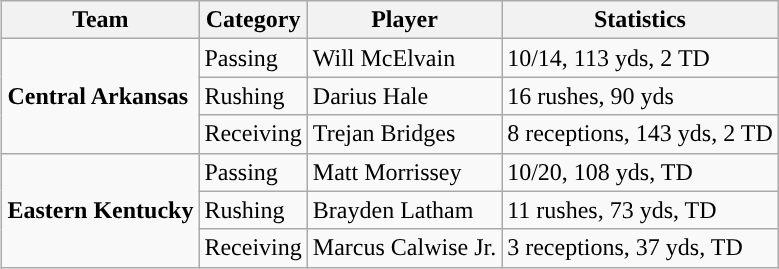<table class="wikitable" style="float: right;">
<tr>
<th>Team</th>
<th>Category</th>
<th>Player</th>
<th>Statistics</th>
</tr>
<tr>
<td rowspan=3><strong>Central Arkansas</strong></td>
<td>Passing</td>
<td>Will McElvain</td>
<td>10/14, 113 yds, 2 TD</td>
</tr>
<tr>
<td>Rushing</td>
<td>Darius Hale</td>
<td>16 rushes, 90 yds</td>
</tr>
<tr>
<td>Receiving</td>
<td>Trejan Bridges</td>
<td>8 receptions, 143 yds, 2 TD</td>
</tr>
<tr>
<td rowspan=3><strong>Eastern Kentucky</strong></td>
<td>Passing</td>
<td>Matt Morrissey</td>
<td>10/20, 108 yds, TD</td>
</tr>
<tr>
<td>Rushing</td>
<td>Brayden Latham</td>
<td>11 rushes, 73 yds, TD</td>
</tr>
<tr>
<td>Receiving</td>
<td>Marcus Calwise Jr.</td>
<td>3 receptions, 37 yds, TD</td>
</tr>
</table>
